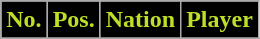<table class="wikitable sortable">
<tr>
<th style="background-color:#010101; color:#BDDF28;" scope=col>No.</th>
<th style="background-color:#010101; color:#BDDF28;" scope=col>Pos.</th>
<th style="background-color:#010101; color:#BDDF28;" scope=col>Nation</th>
<th style="background-color:#010101; color:#BDDF28;" scope=col>Player</th>
</tr>
<tr>
</tr>
</table>
